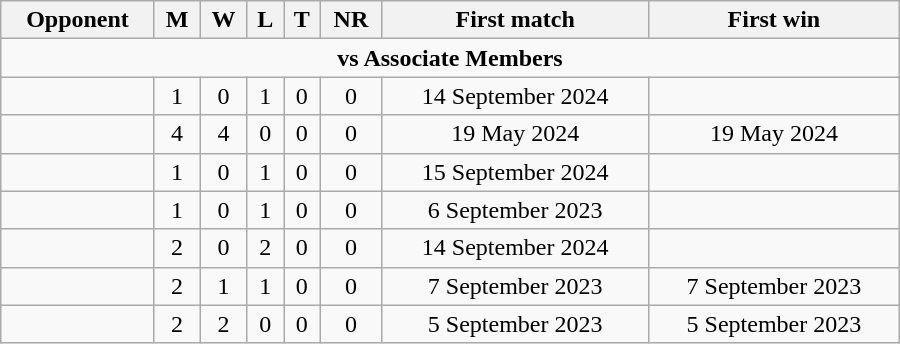<table class="wikitable" style="text-align: center; width: 600px;">
<tr>
<th>Opponent</th>
<th>M</th>
<th>W</th>
<th>L</th>
<th>T</th>
<th>NR</th>
<th>First match</th>
<th>First win</th>
</tr>
<tr>
<td colspan="8" style="text-align:center;"><strong>vs Associate Members</strong></td>
</tr>
<tr>
<td align=left></td>
<td>1</td>
<td>0</td>
<td>1</td>
<td>0</td>
<td>0</td>
<td>14 September 2024</td>
<td></td>
</tr>
<tr>
<td align=left></td>
<td>4</td>
<td>4</td>
<td>0</td>
<td>0</td>
<td>0</td>
<td>19 May 2024</td>
<td>19 May 2024</td>
</tr>
<tr>
<td align=left></td>
<td>1</td>
<td>0</td>
<td>1</td>
<td>0</td>
<td>0</td>
<td>15 September 2024</td>
<td></td>
</tr>
<tr>
<td align=left></td>
<td>1</td>
<td>0</td>
<td>1</td>
<td>0</td>
<td>0</td>
<td>6 September 2023</td>
<td></td>
</tr>
<tr>
<td align=left></td>
<td>2</td>
<td>0</td>
<td>2</td>
<td>0</td>
<td>0</td>
<td>14 September 2024</td>
<td></td>
</tr>
<tr>
<td align=left></td>
<td>2</td>
<td>1</td>
<td>1</td>
<td>0</td>
<td>0</td>
<td>7 September 2023</td>
<td>7 September 2023</td>
</tr>
<tr>
<td align=left></td>
<td>2</td>
<td>2</td>
<td>0</td>
<td>0</td>
<td>0</td>
<td>5 September 2023</td>
<td>5 September 2023</td>
</tr>
</table>
